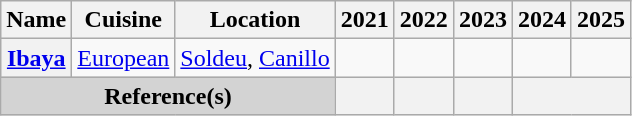<table class="wikitable sortable plainrowheaders" style="text-align:left;">
<tr>
<th scope="col">Name</th>
<th scope="col">Cuisine</th>
<th scope="col">Location</th>
<th>2021</th>
<th>2022</th>
<th>2023</th>
<th>2024</th>
<th>2025</th>
</tr>
<tr>
<th scope="row"><a href='#'>Ibaya</a></th>
<td><a href='#'>European</a></td>
<td><a href='#'>Soldeu</a>, <a href='#'>Canillo</a></td>
<td></td>
<td></td>
<td></td>
<td></td>
<td></td>
</tr>
<tr>
<th colspan="3" style="text-align: center;background: lightgray;">Reference(s)</th>
<th></th>
<th></th>
<th></th>
<th colspan="2"></th>
</tr>
</table>
